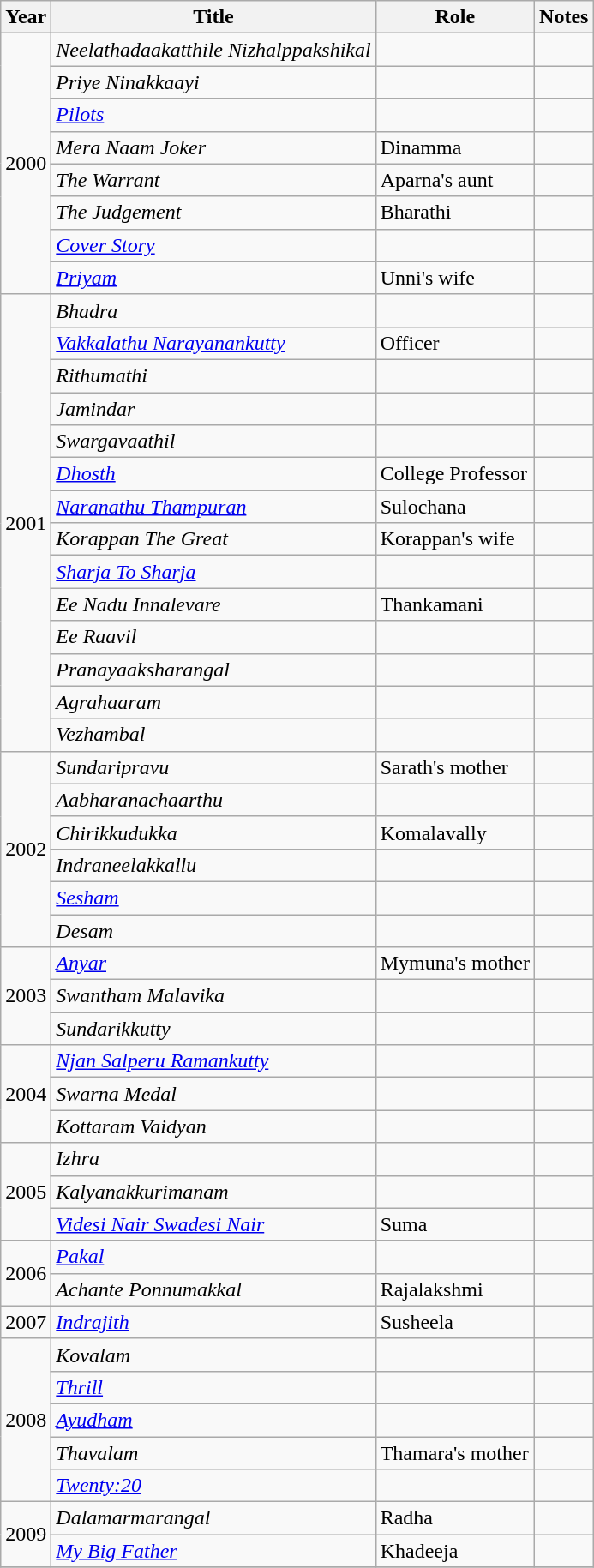<table class="wikitable sortable">
<tr>
<th>Year</th>
<th>Title</th>
<th>Role</th>
<th class="unsortable">Notes</th>
</tr>
<tr>
<td rowspan=8>2000</td>
<td><em>Neelathadaakatthile Nizhalppakshikal</em></td>
<td></td>
<td></td>
</tr>
<tr>
<td><em>Priye Ninakkaayi</em></td>
<td></td>
<td></td>
</tr>
<tr>
<td><em><a href='#'>Pilots</a></em></td>
<td></td>
<td></td>
</tr>
<tr>
<td><em>Mera Naam Joker</em></td>
<td>Dinamma</td>
<td></td>
</tr>
<tr>
<td><em>The Warrant</em></td>
<td>Aparna's aunt</td>
<td></td>
</tr>
<tr>
<td><em>The Judgement</em></td>
<td>Bharathi</td>
<td></td>
</tr>
<tr>
<td><em><a href='#'>Cover Story</a></em></td>
<td></td>
<td></td>
</tr>
<tr>
<td><em><a href='#'>Priyam</a></em></td>
<td>Unni's wife</td>
<td></td>
</tr>
<tr>
<td rowspan=14>2001</td>
<td><em>Bhadra</em></td>
<td></td>
<td></td>
</tr>
<tr>
<td><em><a href='#'>Vakkalathu Narayanankutty</a></em></td>
<td>Officer</td>
<td></td>
</tr>
<tr>
<td><em>Rithumathi</em></td>
<td></td>
<td></td>
</tr>
<tr>
<td><em>Jamindar</em></td>
<td></td>
<td></td>
</tr>
<tr>
<td><em>Swargavaathil</em></td>
<td></td>
<td></td>
</tr>
<tr>
<td><em><a href='#'>Dhosth</a></em></td>
<td>College Professor</td>
<td></td>
</tr>
<tr>
<td><em><a href='#'>Naranathu Thampuran</a></em></td>
<td>Sulochana</td>
<td></td>
</tr>
<tr>
<td><em>Korappan The Great</em></td>
<td>Korappan's wife</td>
<td></td>
</tr>
<tr>
<td><em><a href='#'>Sharja To Sharja</a></em></td>
<td></td>
<td></td>
</tr>
<tr>
<td><em>Ee Nadu Innalevare</em></td>
<td>Thankamani</td>
<td></td>
</tr>
<tr>
<td><em>Ee Raavil</em></td>
<td></td>
<td></td>
</tr>
<tr>
<td><em>Pranayaaksharangal</em></td>
<td></td>
<td></td>
</tr>
<tr>
<td><em>Agrahaaram</em></td>
<td></td>
<td></td>
</tr>
<tr>
<td><em>Vezhambal</em></td>
<td></td>
<td></td>
</tr>
<tr>
<td rowspan=6>2002</td>
<td><em>Sundaripravu</em></td>
<td>Sarath's mother</td>
<td></td>
</tr>
<tr>
<td><em>Aabharanachaarthu</em></td>
<td></td>
<td></td>
</tr>
<tr>
<td><em>Chirikkudukka</em></td>
<td>Komalavally</td>
<td></td>
</tr>
<tr>
<td><em>Indraneelakkallu</em></td>
<td></td>
<td></td>
</tr>
<tr>
<td><em><a href='#'>Sesham</a></em></td>
<td></td>
<td></td>
</tr>
<tr>
<td><em>Desam</em></td>
<td></td>
<td></td>
</tr>
<tr>
<td rowspan=3>2003</td>
<td><em><a href='#'>Anyar</a></em></td>
<td>Mymuna's mother</td>
<td></td>
</tr>
<tr>
<td><em>Swantham Malavika</em></td>
<td></td>
<td></td>
</tr>
<tr>
<td><em>Sundarikkutty</em></td>
<td></td>
<td></td>
</tr>
<tr>
<td rowspan=3>2004</td>
<td><em><a href='#'>Njan Salperu Ramankutty</a></em></td>
<td></td>
<td></td>
</tr>
<tr>
<td><em>Swarna Medal</em></td>
<td></td>
<td></td>
</tr>
<tr>
<td><em>Kottaram Vaidyan</em></td>
<td></td>
<td></td>
</tr>
<tr>
<td rowspan=3>2005</td>
<td><em>Izhra</em></td>
<td></td>
<td></td>
</tr>
<tr>
<td><em>Kalyanakkurimanam</em></td>
<td></td>
<td></td>
</tr>
<tr>
<td><em><a href='#'>Videsi Nair Swadesi Nair</a></em></td>
<td>Suma</td>
<td></td>
</tr>
<tr>
<td rowspan=2>2006</td>
<td><em><a href='#'>Pakal</a></em></td>
<td></td>
<td></td>
</tr>
<tr>
<td><em>Achante Ponnumakkal</em></td>
<td>Rajalakshmi</td>
<td></td>
</tr>
<tr>
<td>2007</td>
<td><em><a href='#'>Indrajith</a></em></td>
<td>Susheela</td>
<td></td>
</tr>
<tr>
<td rowspan=5>2008</td>
<td><em>Kovalam</em></td>
<td></td>
<td></td>
</tr>
<tr>
<td><em><a href='#'>Thrill</a></em></td>
<td></td>
<td></td>
</tr>
<tr>
<td><em><a href='#'>Ayudham</a></em></td>
<td></td>
<td></td>
</tr>
<tr>
<td><em>Thavalam</em></td>
<td>Thamara's mother</td>
<td></td>
</tr>
<tr>
<td><em><a href='#'>Twenty:20</a></em></td>
<td></td>
<td></td>
</tr>
<tr>
<td rowspan=2>2009</td>
<td><em>Dalamarmarangal</em></td>
<td>Radha</td>
<td></td>
</tr>
<tr>
<td><em><a href='#'>My Big Father</a></em></td>
<td>Khadeeja</td>
<td></td>
</tr>
<tr>
</tr>
</table>
